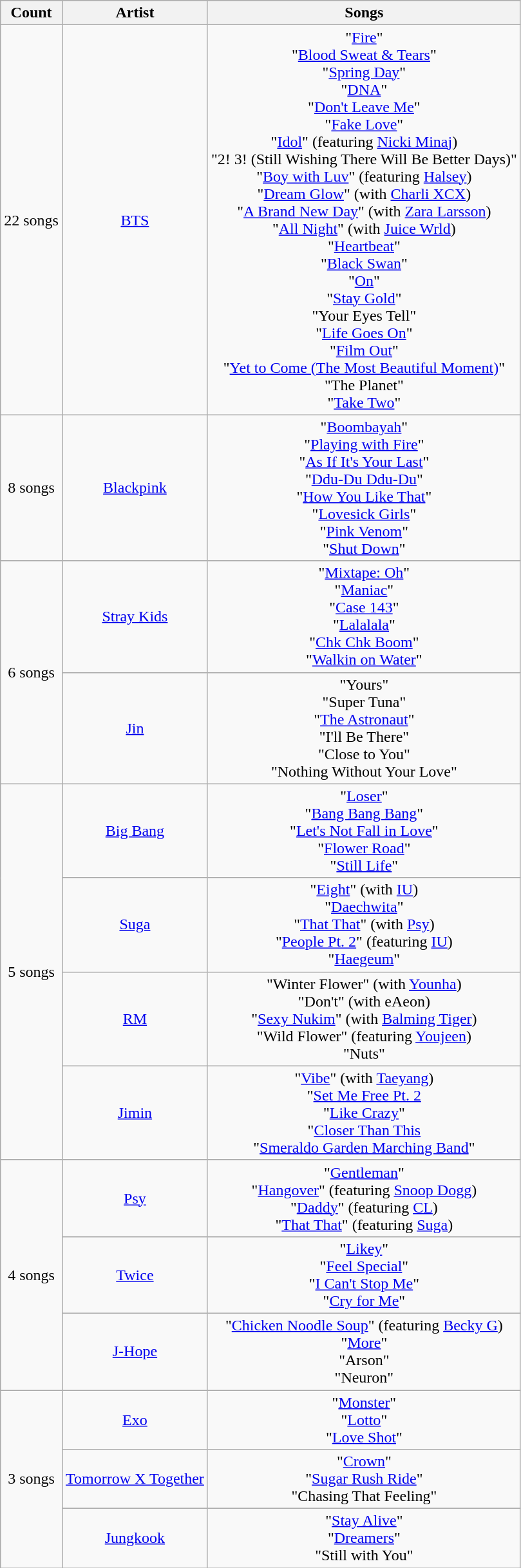<table class="wikitable sortable plainrowheaders" style="text-align: center">
<tr>
<th scope="col">Count</th>
<th scope="col">Artist</th>
<th scope="col">Songs</th>
</tr>
<tr>
<td>22 songs</td>
<td><a href='#'>BTS</a></td>
<td>"<a href='#'>Fire</a>"<br>"<a href='#'>Blood Sweat & Tears</a>"<br>"<a href='#'>Spring Day</a>"<br>"<a href='#'>DNA</a>"<br>"<a href='#'>Don't Leave Me</a>"<br>"<a href='#'>Fake Love</a>"<br>"<a href='#'>Idol</a>" (featuring <a href='#'>Nicki Minaj</a>)<br>"2! 3! (Still Wishing There Will Be Better Days)"<br>"<a href='#'>Boy with Luv</a>" (featuring <a href='#'>Halsey</a>)<br>"<a href='#'>Dream Glow</a>" (with <a href='#'>Charli XCX</a>)<br>"<a href='#'>A Brand New Day</a>" (with <a href='#'>Zara Larsson</a>)<br>"<a href='#'>All Night</a>" (with <a href='#'>Juice Wrld</a>)<br>"<a href='#'>Heartbeat</a>"<br>"<a href='#'>Black Swan</a>"<br>"<a href='#'>On</a>"<br>"<a href='#'>Stay Gold</a>"<br>"Your Eyes Tell"<br>"<a href='#'>Life Goes On</a>"<br>"<a href='#'>Film Out</a>"<br>"<a href='#'>Yet to Come (The Most Beautiful Moment)</a>"<br>"The Planet"<br>"<a href='#'>Take Two</a>"</td>
</tr>
<tr>
<td>8 songs</td>
<td><a href='#'>Blackpink</a></td>
<td>"<a href='#'>Boombayah</a>"<br>"<a href='#'>Playing with Fire</a>"<br>"<a href='#'>As If It's Your Last</a>"<br>"<a href='#'>Ddu-Du Ddu-Du</a>"<br>"<a href='#'>How You Like That</a>"<br>"<a href='#'>Lovesick Girls</a>"<br>"<a href='#'>Pink Venom</a>"<br>"<a href='#'>Shut Down</a>"</td>
</tr>
<tr>
<td rowspan="2">6 songs</td>
<td><a href='#'>Stray Kids</a></td>
<td>"<a href='#'>Mixtape: Oh</a>"<br>"<a href='#'>Maniac</a>"<br>"<a href='#'>Case 143</a>"<br>"<a href='#'>Lalalala</a>"<br>"<a href='#'>Chk Chk Boom</a>"<br>"<a href='#'>Walkin on Water</a>"</td>
</tr>
<tr>
<td><a href='#'>Jin</a></td>
<td>"Yours"<br>"Super Tuna"<br>"<a href='#'>The Astronaut</a>"<br>"I'll Be There"<br>"Close to You"<br>"Nothing Without Your Love"</td>
</tr>
<tr>
<td rowspan="4">5 songs</td>
<td><a href='#'>Big Bang</a></td>
<td>"<a href='#'>Loser</a>"<br>"<a href='#'>Bang Bang Bang</a>"<br>"<a href='#'>Let's Not Fall in Love</a>"<br>"<a href='#'>Flower Road</a>"<br>"<a href='#'>Still Life</a>"</td>
</tr>
<tr>
<td><a href='#'>Suga</a></td>
<td>"<a href='#'>Eight</a>" (with <a href='#'>IU</a>)<br>"<a href='#'>Daechwita</a>"<br>"<a href='#'>That That</a>" (with <a href='#'>Psy</a>)<br>"<a href='#'>People Pt. 2</a>" (featuring <a href='#'>IU</a>)<br>"<a href='#'>Haegeum</a>"</td>
</tr>
<tr>
<td><a href='#'>RM</a></td>
<td>"Winter Flower" (with <a href='#'>Younha</a>)<br>"Don't" (with eAeon)<br>"<a href='#'>Sexy Nukim</a>" (with <a href='#'>Balming Tiger</a>)<br>"Wild Flower" (featuring <a href='#'>Youjeen</a>)<br>"Nuts"</td>
</tr>
<tr>
<td><a href='#'>Jimin</a></td>
<td>"<a href='#'>Vibe</a>" (with <a href='#'>Taeyang</a>)<br>"<a href='#'>Set Me Free Pt. 2</a><br>"<a href='#'>Like Crazy</a>"<br>"<a href='#'>Closer Than This</a><br>"<a href='#'>Smeraldo Garden Marching Band</a>"</td>
</tr>
<tr>
<td rowspan="3">4 songs</td>
<td><a href='#'>Psy</a></td>
<td>"<a href='#'>Gentleman</a>"<br>"<a href='#'>Hangover</a>" (featuring <a href='#'>Snoop Dogg</a>)<br>"<a href='#'>Daddy</a>" (featuring <a href='#'>CL</a>)<br>"<a href='#'>That That</a>" (featuring <a href='#'>Suga</a>)</td>
</tr>
<tr>
<td><a href='#'>Twice</a></td>
<td>"<a href='#'>Likey</a>"<br>"<a href='#'>Feel Special</a>"<br>"<a href='#'>I Can't Stop Me</a>"<br>"<a href='#'>Cry for Me</a>"</td>
</tr>
<tr>
<td><a href='#'>J-Hope</a></td>
<td>"<a href='#'>Chicken Noodle Soup</a>" (featuring <a href='#'>Becky G</a>)<br>"<a href='#'>More</a>"<br>"Arson"<br>"Neuron"</td>
</tr>
<tr>
<td rowspan="3">3 songs</td>
<td><a href='#'>Exo</a></td>
<td>"<a href='#'>Monster</a>"<br>"<a href='#'>Lotto</a>"<br>"<a href='#'>Love Shot</a>"</td>
</tr>
<tr>
<td><a href='#'>Tomorrow X Together</a></td>
<td>"<a href='#'>Crown</a>"<br>"<a href='#'>Sugar Rush Ride</a>"<br>"Chasing That Feeling"</td>
</tr>
<tr>
<td><a href='#'>Jungkook</a></td>
<td>"<a href='#'>Stay Alive</a>"<br>"<a href='#'>Dreamers</a>"<br>"Still with You"</td>
</tr>
</table>
